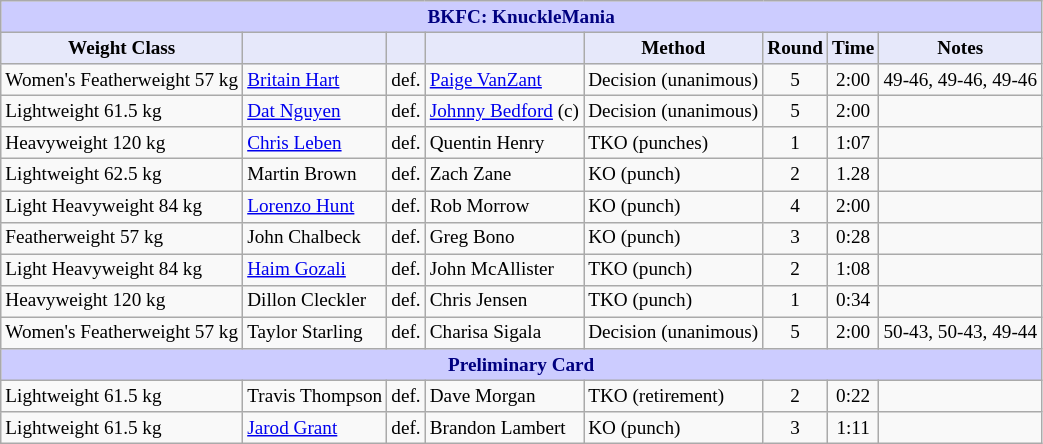<table class="wikitable" style="font-size: 80%;">
<tr>
<th colspan="8" style="background-color: #ccf; color: #000080; text-align: center;"><strong>BKFC: KnuckleMania</strong></th>
</tr>
<tr>
<th colspan="1" style="background-color: #E6E8FA; color: #000000; text-align: center;">Weight Class</th>
<th colspan="1" style="background-color: #E6E8FA; color: #000000; text-align: center;"></th>
<th colspan="1" style="background-color: #E6E8FA; color: #000000; text-align: center;"></th>
<th colspan="1" style="background-color: #E6E8FA; color: #000000; text-align: center;"></th>
<th colspan="1" style="background-color: #E6E8FA; color: #000000; text-align: center;">Method</th>
<th colspan="1" style="background-color: #E6E8FA; color: #000000; text-align: center;">Round</th>
<th colspan="1" style="background-color: #E6E8FA; color: #000000; text-align: center;">Time</th>
<th colspan="1" style="background-color: #E6E8FA; color: #000000; text-align: center;">Notes</th>
</tr>
<tr>
<td>Women's Featherweight 57 kg</td>
<td> <a href='#'>Britain Hart</a></td>
<td align=center>def.</td>
<td> <a href='#'>Paige VanZant</a></td>
<td>Decision (unanimous)</td>
<td align=center>5</td>
<td align=center>2:00</td>
<td>49-46, 49-46, 49-46</td>
</tr>
<tr>
<td>Lightweight 61.5 kg</td>
<td> <a href='#'>Dat Nguyen</a></td>
<td align=center>def.</td>
<td> <a href='#'>Johnny Bedford</a> (c)</td>
<td>Decision (unanimous)</td>
<td align=center>5</td>
<td align=center>2:00</td>
<td></td>
</tr>
<tr>
<td>Heavyweight 120 kg</td>
<td> <a href='#'>Chris Leben</a></td>
<td align=center>def.</td>
<td> Quentin Henry</td>
<td>TKO (punches)</td>
<td align=center>1</td>
<td align=center>1:07</td>
<td></td>
</tr>
<tr>
<td>Lightweight 62.5 kg</td>
<td> Martin Brown</td>
<td align=center>def.</td>
<td> Zach Zane</td>
<td>KO (punch)</td>
<td align=center>2</td>
<td align=center>1.28</td>
<td></td>
</tr>
<tr>
<td>Light Heavyweight 84 kg</td>
<td> <a href='#'>Lorenzo Hunt</a></td>
<td align=center>def.</td>
<td> Rob Morrow</td>
<td>KO (punch)</td>
<td align=center>4</td>
<td align=center>2:00</td>
<td></td>
</tr>
<tr>
<td>Featherweight 57 kg</td>
<td> John Chalbeck</td>
<td align=center>def.</td>
<td> Greg Bono</td>
<td>KO (punch)</td>
<td align=center>3</td>
<td align=center>0:28</td>
<td></td>
</tr>
<tr>
<td>Light Heavyweight 84 kg</td>
<td> <a href='#'>Haim Gozali</a></td>
<td align=center>def.</td>
<td> John McAllister</td>
<td>TKO (punch)</td>
<td align=center>2</td>
<td align=center>1:08</td>
<td></td>
</tr>
<tr>
<td>Heavyweight 120 kg</td>
<td> Dillon Cleckler</td>
<td align=center>def.</td>
<td> Chris Jensen</td>
<td>TKO (punch)</td>
<td align=center>1</td>
<td align=center>0:34</td>
<td></td>
</tr>
<tr>
<td>Women's Featherweight 57 kg</td>
<td> Taylor Starling</td>
<td align=center>def.</td>
<td> Charisa Sigala</td>
<td>Decision (unanimous)</td>
<td align=center>5</td>
<td align=center>2:00</td>
<td>50-43, 50-43, 49-44</td>
</tr>
<tr>
<th colspan="8" style="background-color: #ccf; color: #000080; text-align: center;"><strong>Preliminary Card</strong></th>
</tr>
<tr>
<td>Lightweight 61.5 kg</td>
<td> Travis Thompson</td>
<td align=center>def.</td>
<td> Dave Morgan</td>
<td>TKO (retirement)</td>
<td align=center>2</td>
<td align=center>0:22</td>
<td></td>
</tr>
<tr>
<td>Lightweight 61.5 kg</td>
<td> <a href='#'>Jarod Grant</a></td>
<td align=center>def.</td>
<td> Brandon Lambert</td>
<td>KO (punch)</td>
<td align=center>3</td>
<td align=center>1:11</td>
<td></td>
</tr>
</table>
